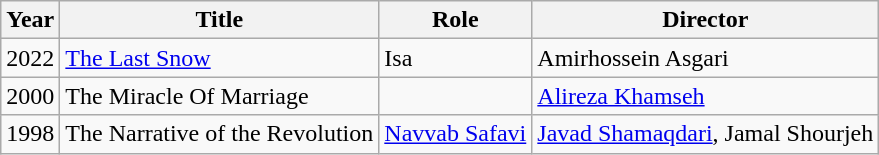<table class="wikitable">
<tr>
<th>Year</th>
<th>Title</th>
<th>Role</th>
<th>Director</th>
</tr>
<tr>
<td>2022</td>
<td><a href='#'>The Last Snow</a></td>
<td>Isa</td>
<td>Amirhossein Asgari</td>
</tr>
<tr>
<td>2000</td>
<td>The Miracle Of Marriage</td>
<td></td>
<td><a href='#'>Alireza Khamseh</a></td>
</tr>
<tr>
<td>1998</td>
<td>The Narrative of the Revolution</td>
<td><a href='#'>Navvab Safavi</a></td>
<td><a href='#'>Javad Shamaqdari</a>, Jamal Shourjeh</td>
</tr>
</table>
